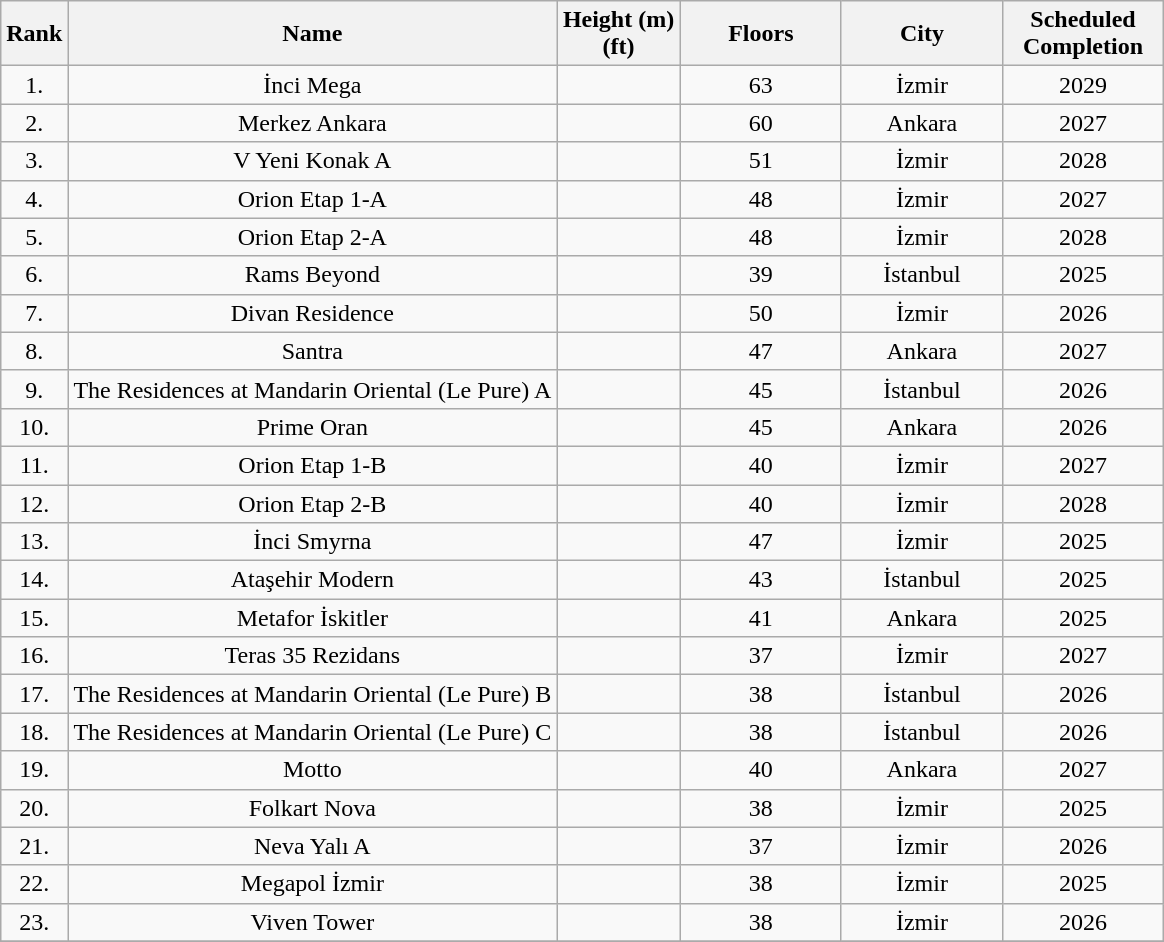<table class="wikitable sortable">
<tr>
<th>Rank</th>
<th>Name</th>
<th width="75">Height (m) <br> (ft)</th>
<th width="100">Floors</th>
<th width="100">City</th>
<th width="100">Scheduled Completion</th>
</tr>
<tr>
<td align="center">1.</td>
<td align="center">İnci Mega</td>
<td align="center"></td>
<td align="center">63</td>
<td align="center">İzmir</td>
<td align="center">2029</td>
</tr>
<tr>
<td align="center">2.</td>
<td align="center">Merkez Ankara</td>
<td align="center"></td>
<td align="center">60</td>
<td align="center">Ankara</td>
<td align="center">2027</td>
</tr>
<tr>
<td align="center">3.</td>
<td align="center">V Yeni Konak A</td>
<td align="center"></td>
<td align="center">51</td>
<td align="center">İzmir</td>
<td align="center">2028</td>
</tr>
<tr>
<td align="center">4.</td>
<td align="center">Orion Etap 1-A</td>
<td align="center"></td>
<td align="center">48</td>
<td align="center">İzmir</td>
<td align="center">2027</td>
</tr>
<tr>
<td align="center">5.</td>
<td align="center">Orion Etap 2-A</td>
<td align="center"></td>
<td align="center">48</td>
<td align="center">İzmir</td>
<td align="center">2028</td>
</tr>
<tr>
<td align="center">6.</td>
<td align="center">Rams Beyond</td>
<td align="center"></td>
<td align="center">39</td>
<td align="center">İstanbul</td>
<td align="center">2025</td>
</tr>
<tr>
<td align="center">7.</td>
<td align="center">Divan Residence</td>
<td align="center"></td>
<td align="center">50</td>
<td align="center">İzmir</td>
<td align="center">2026</td>
</tr>
<tr>
<td align="center">8.</td>
<td align="center">Santra</td>
<td align="center"></td>
<td align="center">47</td>
<td align="center">Ankara</td>
<td align="center">2027</td>
</tr>
<tr>
<td align="center">9.</td>
<td align="center">The Residences at Mandarin Oriental (Le Pure) A</td>
<td align="center"></td>
<td align="center">45</td>
<td align="center">İstanbul</td>
<td align="center">2026</td>
</tr>
<tr>
<td align="center">10.</td>
<td align="center">Prime Oran</td>
<td align="center"></td>
<td align="center">45</td>
<td align="center">Ankara</td>
<td align="center">2026</td>
</tr>
<tr>
<td align="center">11.</td>
<td align="center">Orion Etap 1-B</td>
<td align="center"></td>
<td align="center">40</td>
<td align="center">İzmir</td>
<td align="center">2027</td>
</tr>
<tr>
<td align="center">12.</td>
<td align="center">Orion Etap 2-B</td>
<td align="center"></td>
<td align="center">40</td>
<td align="center">İzmir</td>
<td align="center">2028</td>
</tr>
<tr>
<td align="center">13.</td>
<td align="center">İnci Smyrna</td>
<td align="center"></td>
<td align="center">47</td>
<td align="center">İzmir</td>
<td align="center">2025</td>
</tr>
<tr>
<td align="center">14.</td>
<td align="center">Ataşehir Modern</td>
<td align="center"></td>
<td align="center">43</td>
<td align="center">İstanbul</td>
<td align="center">2025</td>
</tr>
<tr>
<td align="center">15.</td>
<td align="center">Metafor İskitler</td>
<td align="center"></td>
<td align="center">41</td>
<td align="center">Ankara</td>
<td align="center">2025</td>
</tr>
<tr>
<td align="center">16.</td>
<td align="center">Teras 35 Rezidans</td>
<td align="center"></td>
<td align="center">37</td>
<td align="center">İzmir</td>
<td align="center">2027</td>
</tr>
<tr>
<td align="center">17.</td>
<td align="center">The Residences at Mandarin Oriental (Le Pure) B</td>
<td align="center"></td>
<td align="center">38</td>
<td align="center">İstanbul</td>
<td align="center">2026</td>
</tr>
<tr>
<td align="center">18.</td>
<td align="center">The Residences at Mandarin Oriental (Le Pure) C</td>
<td align="center"></td>
<td align="center">38</td>
<td align="center">İstanbul</td>
<td align="center">2026</td>
</tr>
<tr>
<td align="center">19.</td>
<td align="center">Motto</td>
<td align="center"></td>
<td align="center">40</td>
<td align="center">Ankara</td>
<td align="center">2027</td>
</tr>
<tr>
<td align="center">20.</td>
<td align="center">Folkart Nova</td>
<td align="center"></td>
<td align="center">38</td>
<td align="center">İzmir</td>
<td align="center">2025</td>
</tr>
<tr>
<td align="center">21.</td>
<td align="center">Neva Yalı A</td>
<td align="center"></td>
<td align="center">37</td>
<td align="center">İzmir</td>
<td align="center">2026</td>
</tr>
<tr>
<td align="center">22.</td>
<td align="center">Megapol İzmir</td>
<td align="center"></td>
<td align="center">38</td>
<td align="center">İzmir</td>
<td align="center">2025</td>
</tr>
<tr>
<td align="center">23.</td>
<td align="center">Viven Tower</td>
<td align="center"></td>
<td align="center">38</td>
<td align="center">İzmir</td>
<td align="center">2026</td>
</tr>
<tr>
</tr>
</table>
